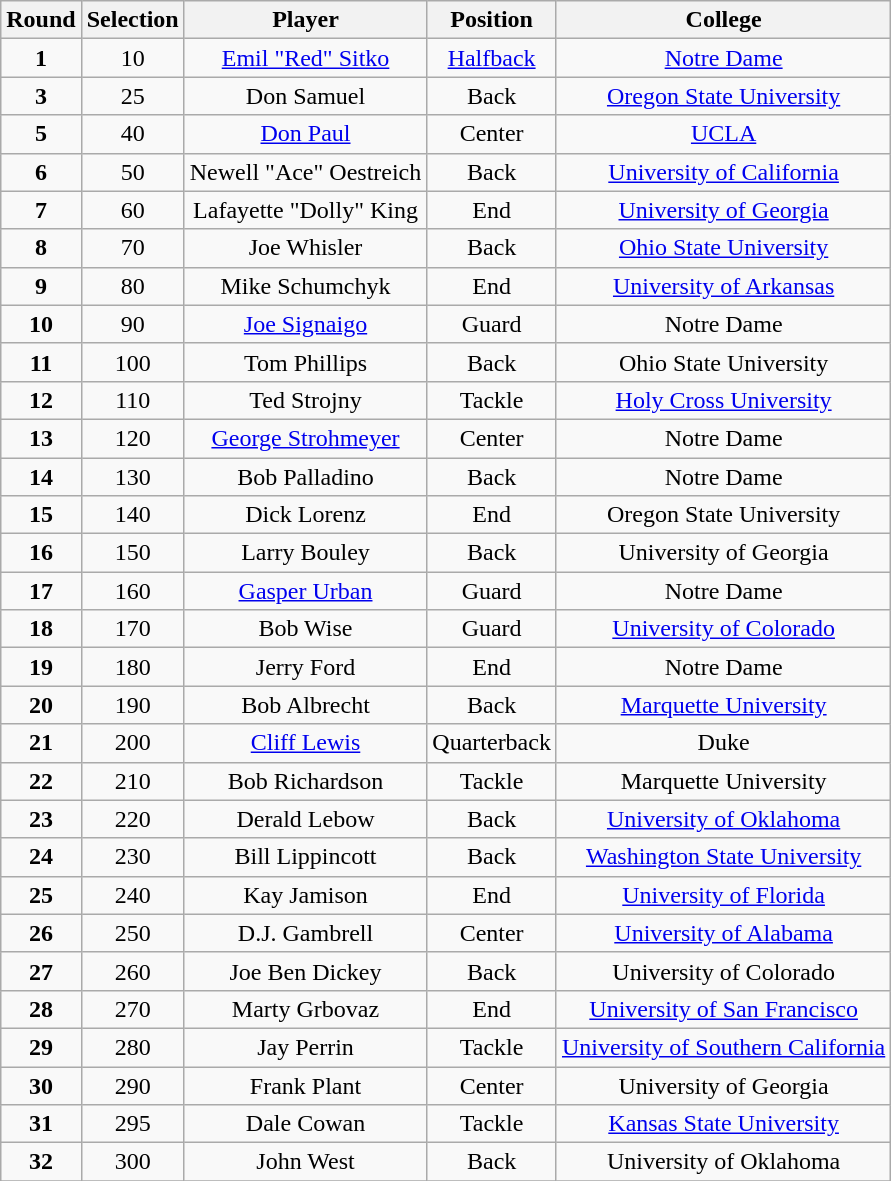<table class="wikitable" style="text-align:center">
<tr>
<th>Round</th>
<th>Selection</th>
<th>Player</th>
<th>Position</th>
<th>College</th>
</tr>
<tr>
<td align="center"><strong>1</strong></td>
<td align="center">10</td>
<td><a href='#'>Emil "Red" Sitko</a></td>
<td><a href='#'>Halfback</a></td>
<td><a href='#'>Notre Dame</a></td>
</tr>
<tr>
<td align="center"><strong>3</strong></td>
<td align="center">25</td>
<td>Don Samuel</td>
<td>Back</td>
<td><a href='#'>Oregon State University</a></td>
</tr>
<tr>
<td align="center"><strong>5</strong></td>
<td align="center">40</td>
<td><a href='#'>Don Paul</a></td>
<td>Center</td>
<td><a href='#'>UCLA</a></td>
</tr>
<tr>
<td align="center"><strong>6</strong></td>
<td align="center">50</td>
<td>Newell "Ace" Oestreich</td>
<td>Back</td>
<td><a href='#'>University of California</a></td>
</tr>
<tr>
<td align="center"><strong>7</strong></td>
<td align="center">60</td>
<td>Lafayette "Dolly" King</td>
<td>End</td>
<td><a href='#'>University of Georgia</a></td>
</tr>
<tr>
<td align="center"><strong>8</strong></td>
<td align="center">70</td>
<td>Joe Whisler</td>
<td>Back</td>
<td><a href='#'>Ohio State University</a></td>
</tr>
<tr>
<td align="center"><strong>9</strong></td>
<td align="center">80</td>
<td>Mike Schumchyk</td>
<td>End</td>
<td><a href='#'>University of Arkansas</a></td>
</tr>
<tr>
<td align="center"><strong>10</strong></td>
<td align="center">90</td>
<td><a href='#'>Joe Signaigo</a></td>
<td>Guard</td>
<td>Notre Dame</td>
</tr>
<tr>
<td align="center"><strong>11</strong></td>
<td align="center">100</td>
<td>Tom Phillips</td>
<td>Back</td>
<td>Ohio State University</td>
</tr>
<tr>
<td align="center"><strong>12</strong></td>
<td align="center">110</td>
<td>Ted Strojny</td>
<td>Tackle</td>
<td><a href='#'>Holy Cross University</a></td>
</tr>
<tr>
<td align="center"><strong>13</strong></td>
<td align="center">120</td>
<td><a href='#'>George Strohmeyer</a></td>
<td>Center</td>
<td>Notre Dame</td>
</tr>
<tr>
<td align="center"><strong>14</strong></td>
<td align="center">130</td>
<td>Bob Palladino</td>
<td>Back</td>
<td>Notre Dame</td>
</tr>
<tr>
<td align="center"><strong>15</strong></td>
<td align="center">140</td>
<td>Dick Lorenz</td>
<td>End</td>
<td>Oregon State University</td>
</tr>
<tr>
<td align="center"><strong>16</strong></td>
<td align="center">150</td>
<td>Larry Bouley</td>
<td>Back</td>
<td>University of Georgia</td>
</tr>
<tr>
<td align="center"><strong>17</strong></td>
<td align="center">160</td>
<td><a href='#'>Gasper Urban</a></td>
<td>Guard</td>
<td>Notre Dame</td>
</tr>
<tr>
<td align="center"><strong>18</strong></td>
<td align="center">170</td>
<td>Bob Wise</td>
<td>Guard</td>
<td><a href='#'>University of Colorado</a></td>
</tr>
<tr>
<td align="center"><strong>19</strong></td>
<td align="center">180</td>
<td>Jerry Ford</td>
<td>End</td>
<td>Notre Dame</td>
</tr>
<tr>
<td align="center"><strong>20</strong></td>
<td align="center">190</td>
<td>Bob Albrecht</td>
<td>Back</td>
<td><a href='#'>Marquette University</a></td>
</tr>
<tr>
<td align="center"><strong>21</strong></td>
<td align="center">200</td>
<td><a href='#'>Cliff Lewis</a></td>
<td>Quarterback</td>
<td>Duke</td>
</tr>
<tr>
<td align="center"><strong>22</strong></td>
<td align="center">210</td>
<td>Bob Richardson</td>
<td>Tackle</td>
<td>Marquette University</td>
</tr>
<tr>
<td align="center"><strong>23</strong></td>
<td align="center">220</td>
<td>Derald Lebow</td>
<td>Back</td>
<td><a href='#'>University of Oklahoma</a></td>
</tr>
<tr>
<td align="center"><strong>24</strong></td>
<td align="center">230</td>
<td>Bill Lippincott</td>
<td>Back</td>
<td><a href='#'>Washington State University</a></td>
</tr>
<tr>
<td align="center"><strong>25</strong></td>
<td align="center">240</td>
<td>Kay Jamison</td>
<td>End</td>
<td><a href='#'>University of Florida</a></td>
</tr>
<tr>
<td align="center"><strong>26</strong></td>
<td align="center">250</td>
<td>D.J. Gambrell</td>
<td>Center</td>
<td><a href='#'>University of Alabama</a></td>
</tr>
<tr>
<td align="center"><strong>27</strong></td>
<td align="center">260</td>
<td>Joe Ben Dickey</td>
<td>Back</td>
<td>University of Colorado</td>
</tr>
<tr>
<td align="center"><strong>28</strong></td>
<td align="center">270</td>
<td>Marty Grbovaz</td>
<td>End</td>
<td><a href='#'>University of San Francisco</a></td>
</tr>
<tr>
<td align="center"><strong>29</strong></td>
<td align="center">280</td>
<td>Jay Perrin</td>
<td>Tackle</td>
<td><a href='#'>University of Southern California</a></td>
</tr>
<tr>
<td align="center"><strong>30</strong></td>
<td align="center">290</td>
<td>Frank Plant</td>
<td>Center</td>
<td>University of Georgia</td>
</tr>
<tr>
<td align="center"><strong>31</strong></td>
<td align="center">295</td>
<td>Dale Cowan</td>
<td>Tackle</td>
<td><a href='#'>Kansas State University</a></td>
</tr>
<tr>
<td align="center"><strong>32</strong></td>
<td align="center">300</td>
<td>John West</td>
<td>Back</td>
<td>University of Oklahoma</td>
</tr>
<tr>
</tr>
</table>
